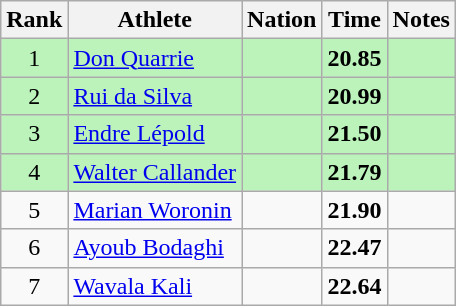<table class="wikitable sortable" style="text-align:center">
<tr>
<th>Rank</th>
<th>Athlete</th>
<th>Nation</th>
<th>Time</th>
<th>Notes</th>
</tr>
<tr style="background:#bbf3bb;">
<td>1</td>
<td align=left><a href='#'>Don Quarrie</a></td>
<td align=left></td>
<td><strong>20.85</strong></td>
<td></td>
</tr>
<tr style="background:#bbf3bb;">
<td>2</td>
<td align=left><a href='#'>Rui da Silva</a></td>
<td align=left></td>
<td><strong>20.99</strong></td>
<td></td>
</tr>
<tr style="background:#bbf3bb;">
<td>3</td>
<td align=left><a href='#'>Endre Lépold</a></td>
<td align=left></td>
<td><strong>21.50</strong></td>
<td></td>
</tr>
<tr style="background:#bbf3bb;">
<td>4</td>
<td align=left><a href='#'>Walter Callander</a></td>
<td align=left></td>
<td><strong>21.79</strong></td>
<td></td>
</tr>
<tr>
<td>5</td>
<td align=left><a href='#'>Marian Woronin</a></td>
<td align=left></td>
<td><strong>21.90</strong></td>
<td></td>
</tr>
<tr>
<td>6</td>
<td align=left><a href='#'>Ayoub Bodaghi</a></td>
<td align=left></td>
<td><strong>22.47</strong></td>
<td></td>
</tr>
<tr>
<td>7</td>
<td align=left><a href='#'>Wavala Kali</a></td>
<td align=left></td>
<td><strong>22.64</strong></td>
<td></td>
</tr>
</table>
